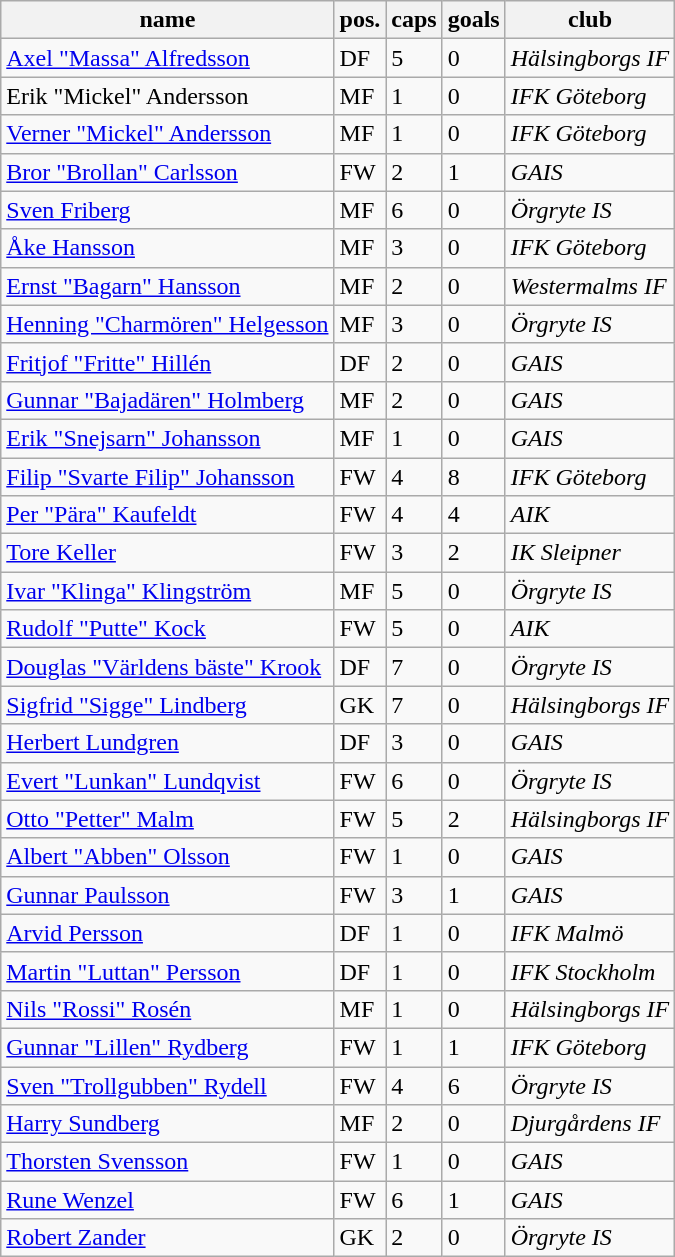<table class="wikitable" border="1">
<tr>
<th>name</th>
<th>pos.</th>
<th>caps</th>
<th>goals</th>
<th>club</th>
</tr>
<tr>
<td><a href='#'>Axel "Massa" Alfredsson</a></td>
<td>DF</td>
<td>5</td>
<td>0</td>
<td><em>Hälsingborgs IF</em></td>
</tr>
<tr>
<td>Erik "Mickel" Andersson</td>
<td>MF</td>
<td>1</td>
<td>0</td>
<td><em>IFK Göteborg</em></td>
</tr>
<tr>
<td><a href='#'>Verner "Mickel" Andersson</a></td>
<td>MF</td>
<td>1</td>
<td>0</td>
<td><em>IFK Göteborg</em></td>
</tr>
<tr>
<td><a href='#'>Bror "Brollan" Carlsson</a></td>
<td>FW</td>
<td>2</td>
<td>1</td>
<td><em>GAIS</em></td>
</tr>
<tr>
<td><a href='#'>Sven Friberg</a></td>
<td>MF</td>
<td>6</td>
<td>0</td>
<td><em>Örgryte IS</em></td>
</tr>
<tr>
<td><a href='#'>Åke Hansson</a></td>
<td>MF</td>
<td>3</td>
<td>0</td>
<td><em>IFK Göteborg</em></td>
</tr>
<tr>
<td><a href='#'>Ernst "Bagarn" Hansson</a></td>
<td>MF</td>
<td>2</td>
<td>0</td>
<td><em>Westermalms IF</em></td>
</tr>
<tr>
<td><a href='#'>Henning "Charmören" Helgesson</a></td>
<td>MF</td>
<td>3</td>
<td>0</td>
<td><em>Örgryte IS</em></td>
</tr>
<tr>
<td><a href='#'>Fritjof "Fritte" Hillén</a></td>
<td>DF</td>
<td>2</td>
<td>0</td>
<td><em>GAIS</em></td>
</tr>
<tr>
<td><a href='#'>Gunnar "Bajadären" Holmberg</a></td>
<td>MF</td>
<td>2</td>
<td>0</td>
<td><em>GAIS</em></td>
</tr>
<tr>
<td><a href='#'>Erik "Snejsarn" Johansson</a></td>
<td>MF</td>
<td>1</td>
<td>0</td>
<td><em>GAIS</em></td>
</tr>
<tr>
<td><a href='#'>Filip "Svarte Filip" Johansson</a></td>
<td>FW</td>
<td>4</td>
<td>8</td>
<td><em>IFK Göteborg</em></td>
</tr>
<tr>
<td><a href='#'>Per "Pära" Kaufeldt</a></td>
<td>FW</td>
<td>4</td>
<td>4</td>
<td><em>AIK</em></td>
</tr>
<tr>
<td><a href='#'>Tore Keller</a></td>
<td>FW</td>
<td>3</td>
<td>2</td>
<td><em>IK Sleipner</em></td>
</tr>
<tr>
<td><a href='#'>Ivar "Klinga" Klingström</a></td>
<td>MF</td>
<td>5</td>
<td>0</td>
<td><em>Örgryte IS</em></td>
</tr>
<tr>
<td><a href='#'>Rudolf "Putte" Kock</a></td>
<td>FW</td>
<td>5</td>
<td>0</td>
<td><em>AIK</em></td>
</tr>
<tr>
<td><a href='#'>Douglas "Världens bäste" Krook</a></td>
<td>DF</td>
<td>7</td>
<td>0</td>
<td><em>Örgryte IS</em></td>
</tr>
<tr>
<td><a href='#'>Sigfrid "Sigge" Lindberg</a></td>
<td>GK</td>
<td>7</td>
<td>0</td>
<td><em>Hälsingborgs IF</em></td>
</tr>
<tr>
<td><a href='#'>Herbert Lundgren</a></td>
<td>DF</td>
<td>3</td>
<td>0</td>
<td><em>GAIS</em></td>
</tr>
<tr>
<td><a href='#'>Evert "Lunkan" Lundqvist</a></td>
<td>FW</td>
<td>6</td>
<td>0</td>
<td><em>Örgryte IS</em></td>
</tr>
<tr>
<td><a href='#'>Otto "Petter" Malm</a></td>
<td>FW</td>
<td>5</td>
<td>2</td>
<td><em>Hälsingborgs IF </em></td>
</tr>
<tr>
<td><a href='#'>Albert "Abben" Olsson</a></td>
<td>FW</td>
<td>1</td>
<td>0</td>
<td><em>GAIS</em></td>
</tr>
<tr>
<td><a href='#'>Gunnar Paulsson</a></td>
<td>FW</td>
<td>3</td>
<td>1</td>
<td><em>GAIS</em></td>
</tr>
<tr>
<td><a href='#'>Arvid Persson</a></td>
<td>DF</td>
<td>1</td>
<td>0</td>
<td><em>IFK Malmö</em></td>
</tr>
<tr>
<td><a href='#'>Martin "Luttan" Persson</a></td>
<td>DF</td>
<td>1</td>
<td>0</td>
<td><em>IFK Stockholm</em></td>
</tr>
<tr>
<td><a href='#'>Nils "Rossi" Rosén</a></td>
<td>MF</td>
<td>1</td>
<td>0</td>
<td><em>Hälsingborgs IF</em></td>
</tr>
<tr>
<td><a href='#'>Gunnar "Lillen" Rydberg</a></td>
<td>FW</td>
<td>1</td>
<td>1</td>
<td><em>IFK Göteborg</em></td>
</tr>
<tr>
<td><a href='#'>Sven "Trollgubben" Rydell</a></td>
<td>FW</td>
<td>4</td>
<td>6</td>
<td><em>Örgryte IS</em></td>
</tr>
<tr>
<td><a href='#'>Harry Sundberg</a></td>
<td>MF</td>
<td>2</td>
<td>0</td>
<td><em>Djurgårdens IF</em></td>
</tr>
<tr>
<td><a href='#'>Thorsten Svensson</a></td>
<td>FW</td>
<td>1</td>
<td>0</td>
<td><em>GAIS</em></td>
</tr>
<tr>
<td><a href='#'>Rune Wenzel</a></td>
<td>FW</td>
<td>6</td>
<td>1</td>
<td><em>GAIS</em></td>
</tr>
<tr>
<td><a href='#'>Robert Zander</a></td>
<td>GK</td>
<td>2</td>
<td>0</td>
<td><em>Örgryte IS</em></td>
</tr>
</table>
